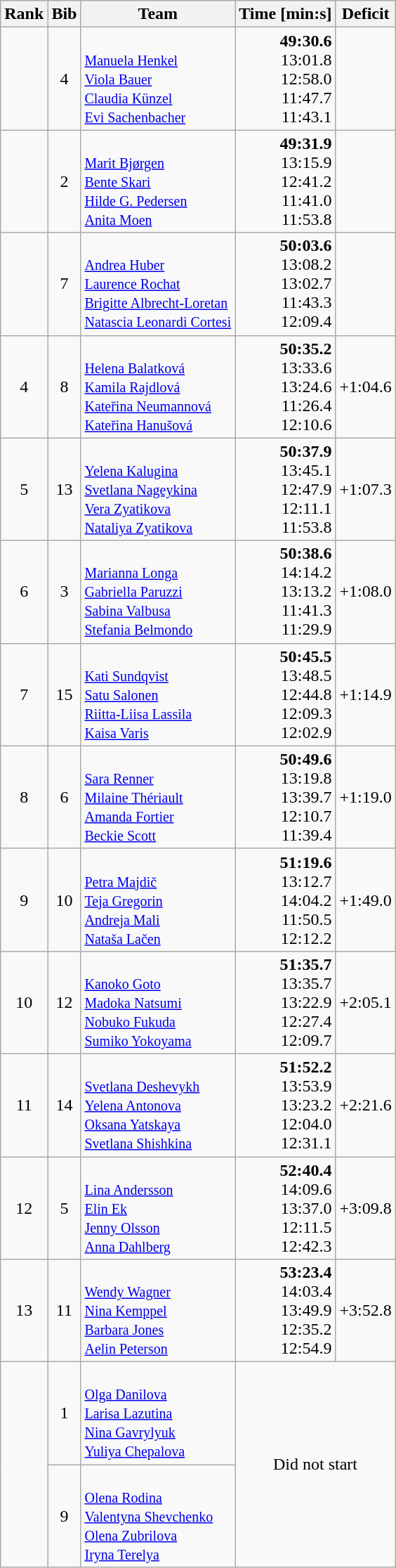<table class="wikitable sortable" style="text-align:center">
<tr>
<th>Rank</th>
<th>Bib</th>
<th>Team</th>
<th>Time [min:s]</th>
<th>Deficit</th>
</tr>
<tr>
<td></td>
<td>4</td>
<td align=left><br><small><a href='#'>Manuela Henkel</a><br><a href='#'>Viola Bauer</a><br><a href='#'>Claudia Künzel</a><br><a href='#'>Evi Sachenbacher</a></small></td>
<td align=right><strong>49:30.6</strong><br>13:01.8<br>12:58.0<br>11:47.7<br>11:43.1</td>
<td></td>
</tr>
<tr>
<td></td>
<td>2</td>
<td align=left><br><small><a href='#'>Marit Bjørgen</a><br><a href='#'>Bente Skari</a><br><a href='#'>Hilde G. Pedersen</a><br><a href='#'>Anita Moen</a> </small></td>
<td align=right><strong>49:31.9</strong><br>13:15.9<br>12:41.2<br>11:41.0<br>11:53.8</td>
<td></td>
</tr>
<tr>
<td></td>
<td>7</td>
<td align=left><br><small><a href='#'>Andrea Huber</a><br><a href='#'>Laurence Rochat</a><br><a href='#'>Brigitte Albrecht-Loretan</a><br><a href='#'>Natascia Leonardi Cortesi</a></small></td>
<td align=right><strong>50:03.6</strong><br>13:08.2<br>13:02.7<br>11:43.3<br>12:09.4</td>
<td></td>
</tr>
<tr>
<td>4</td>
<td>8</td>
<td align=left><br><small><a href='#'>Helena Balatková</a><br><a href='#'>Kamila Rajdlová</a><br><a href='#'>Kateřina Neumannová</a><br><a href='#'>Kateřina Hanušová</a></small></td>
<td align=right><strong>50:35.2</strong><br>13:33.6<br>13:24.6<br>11:26.4<br>12:10.6</td>
<td>+1:04.6</td>
</tr>
<tr>
<td>5</td>
<td>13</td>
<td align=left><br><small><a href='#'>Yelena Kalugina</a><br><a href='#'>Svetlana Nageykina</a><br><a href='#'>Vera Zyatikova</a><br><a href='#'>Nataliya Zyatikova</a></small></td>
<td align=right><strong>50:37.9</strong><br>13:45.1<br>12:47.9<br>12:11.1<br>11:53.8</td>
<td>+1:07.3</td>
</tr>
<tr>
<td>6</td>
<td>3</td>
<td align=left><br><small><a href='#'>Marianna Longa</a><br><a href='#'>Gabriella Paruzzi</a><br><a href='#'>Sabina Valbusa</a><br><a href='#'>Stefania Belmondo</a></small></td>
<td align=right><strong>50:38.6</strong><br>14:14.2<br>13:13.2<br>11:41.3<br>11:29.9</td>
<td>+1:08.0</td>
</tr>
<tr>
<td>7</td>
<td>15</td>
<td align=left><br><small><a href='#'>Kati Sundqvist</a><br><a href='#'>Satu Salonen</a><br><a href='#'>Riitta-Liisa Lassila</a><br><a href='#'>Kaisa Varis</a></small></td>
<td align=right><strong>50:45.5</strong><br>13:48.5<br>12:44.8<br>12:09.3<br>12:02.9</td>
<td>+1:14.9</td>
</tr>
<tr>
<td>8</td>
<td>6</td>
<td align=left><br><small><a href='#'>Sara Renner</a><br><a href='#'>Milaine Thériault</a><br><a href='#'>Amanda Fortier</a><br><a href='#'>Beckie Scott</a></small></td>
<td align=right><strong>50:49.6</strong><br>13:19.8<br>13:39.7<br>12:10.7<br>11:39.4</td>
<td>+1:19.0</td>
</tr>
<tr>
<td>9</td>
<td>10</td>
<td align=left><br><small><a href='#'>Petra Majdič</a><br><a href='#'>Teja Gregorin</a><br><a href='#'>Andreja Mali</a><br><a href='#'>Nataša Lačen</a></small></td>
<td align=right><strong>51:19.6</strong><br>13:12.7<br>14:04.2<br>11:50.5<br>12:12.2</td>
<td>+1:49.0</td>
</tr>
<tr>
<td>10</td>
<td>12</td>
<td align=left><br><small><a href='#'>Kanoko Goto</a><br><a href='#'>Madoka Natsumi</a><br><a href='#'>Nobuko Fukuda</a><br><a href='#'>Sumiko Yokoyama</a></small></td>
<td align=right><strong>51:35.7</strong><br>13:35.7<br>13:22.9<br>12:27.4<br>12:09.7</td>
<td>+2:05.1</td>
</tr>
<tr>
<td>11</td>
<td>14</td>
<td align=left><br><small><a href='#'>Svetlana Deshevykh</a><br><a href='#'>Yelena Antonova</a><br><a href='#'>Oksana Yatskaya</a><br><a href='#'>Svetlana Shishkina</a></small></td>
<td align=right><strong>51:52.2</strong><br>13:53.9<br>13:23.2<br>12:04.0<br>12:31.1</td>
<td>+2:21.6</td>
</tr>
<tr>
<td>12</td>
<td>5</td>
<td align=left><br><small><a href='#'>Lina Andersson</a><br><a href='#'>Elin Ek</a><br><a href='#'>Jenny Olsson</a><br><a href='#'>Anna Dahlberg</a></small></td>
<td align=right><strong>52:40.4</strong><br>14:09.6<br>13:37.0<br>12:11.5<br>12:42.3</td>
<td>+3:09.8</td>
</tr>
<tr>
<td>13</td>
<td>11</td>
<td align=left><br><small><a href='#'>Wendy Wagner</a><br><a href='#'>Nina Kemppel</a><br><a href='#'>Barbara Jones</a><br><a href='#'>Aelin Peterson</a></small></td>
<td align=right><strong>53:23.4</strong><br>14:03.4<br>13:49.9<br>12:35.2<br>12:54.9</td>
<td>+3:52.8</td>
</tr>
<tr>
<td rowspan=2></td>
<td>1</td>
<td align=left><br><small><a href='#'>Olga Danilova</a><br><a href='#'>Larisa Lazutina</a><br><a href='#'>Nina Gavrylyuk</a><br><a href='#'>Yuliya Chepalova</a></small></td>
<td colspan=2 rowspan=2>Did not start</td>
</tr>
<tr>
<td>9</td>
<td align=left><br><small><a href='#'>Olena Rodina</a><br><a href='#'>Valentyna Shevchenko</a><br><a href='#'>Olena Zubrilova</a><br><a href='#'>Iryna Terelya</a></small></td>
</tr>
</table>
